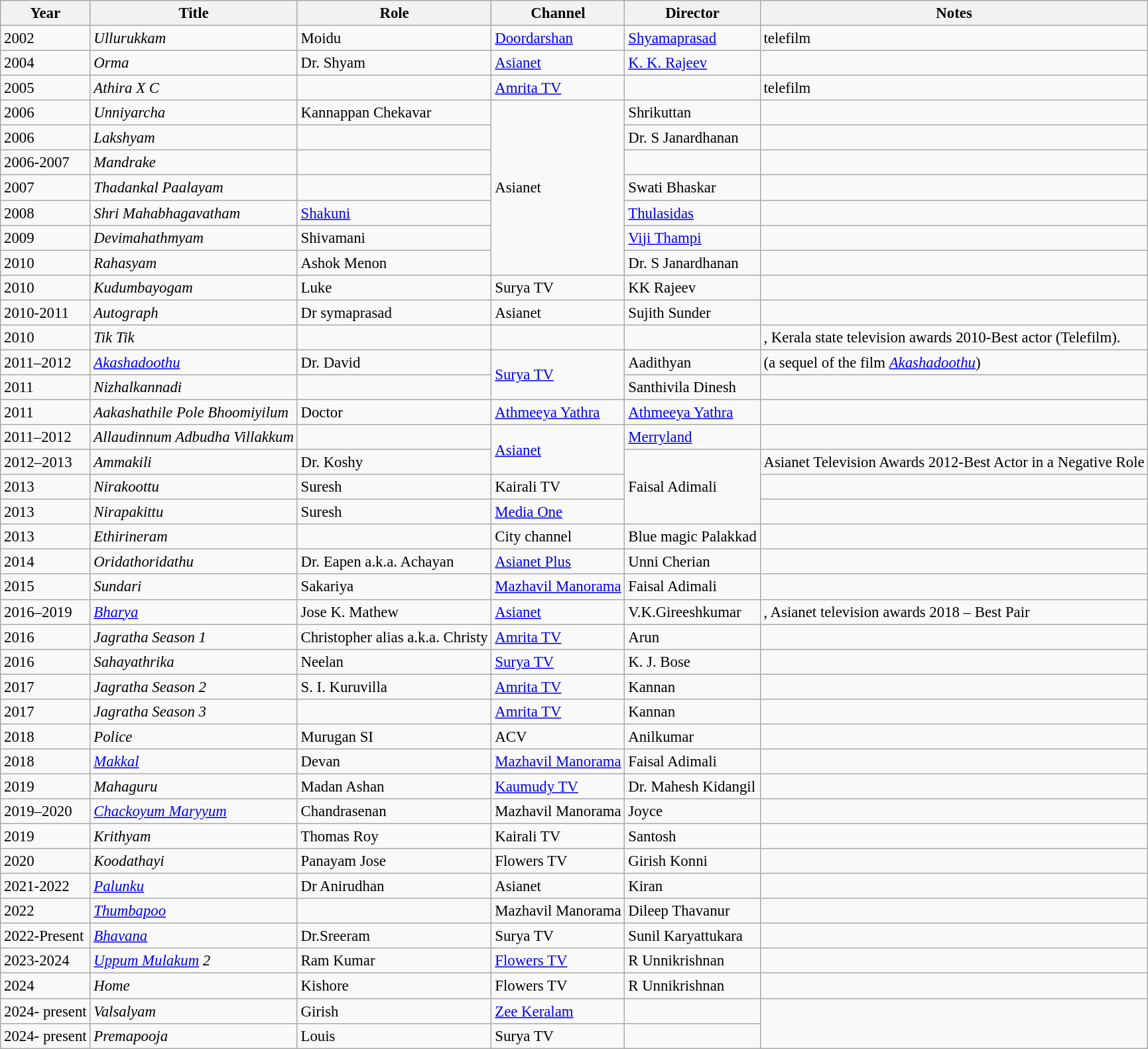<table class="wikitable" style="font-size: 95%;">
<tr>
<th>Year</th>
<th>Title</th>
<th>Role</th>
<th>Channel</th>
<th>Director</th>
<th>Notes</th>
</tr>
<tr>
<td>2002</td>
<td><em>Ullurukkam</em></td>
<td>Moidu</td>
<td><a href='#'>Doordarshan</a></td>
<td><a href='#'>Shyamaprasad</a></td>
<td>telefilm</td>
</tr>
<tr>
<td>2004</td>
<td><em>Orma</em></td>
<td>Dr. Shyam</td>
<td><a href='#'>Asianet</a></td>
<td><a href='#'>K. K. Rajeev</a></td>
<td></td>
</tr>
<tr>
<td>2005</td>
<td><em>Athira X C</em></td>
<td></td>
<td><a href='#'>Amrita TV</a></td>
<td></td>
<td>telefilm</td>
</tr>
<tr>
<td>2006</td>
<td><em>Unniyarcha</em></td>
<td>Kannappan Chekavar</td>
<td rowspan="7">Asianet</td>
<td>Shrikuttan</td>
<td></td>
</tr>
<tr>
<td>2006</td>
<td><em>Lakshyam</em></td>
<td></td>
<td>Dr. S Janardhanan</td>
<td></td>
</tr>
<tr>
<td>2006-2007</td>
<td><em>Mandrake</em></td>
<td></td>
<td></td>
<td></td>
</tr>
<tr>
<td>2007</td>
<td><em>Thadankal Paalayam</em></td>
<td></td>
<td>Swati Bhaskar</td>
<td></td>
</tr>
<tr>
<td>2008</td>
<td><em>Shri Mahabhagavatham</em></td>
<td><a href='#'>Shakuni</a></td>
<td><a href='#'>Thulasidas</a></td>
<td></td>
</tr>
<tr>
<td>2009</td>
<td><em>Devimahathmyam</em></td>
<td>Shivamani</td>
<td><a href='#'>Viji Thampi</a></td>
<td></td>
</tr>
<tr>
<td>2010</td>
<td><em>Rahasyam</em></td>
<td>Ashok Menon</td>
<td>Dr. S Janardhanan</td>
<td></td>
</tr>
<tr>
<td>2010</td>
<td><em>Kudumbayogam</em></td>
<td>Luke</td>
<td>Surya TV</td>
<td>KK Rajeev</td>
</tr>
<tr>
<td>2010-2011</td>
<td><em>Autograph </em></td>
<td>Dr symaprasad</td>
<td>Asianet</td>
<td>Sujith Sunder</td>
<td></td>
</tr>
<tr>
<td>2010</td>
<td><em>Tik Tik</em></td>
<td></td>
<td></td>
<td></td>
<td>, Kerala state television awards 2010-Best actor (Telefilm).</td>
</tr>
<tr>
<td>2011–2012</td>
<td><em><a href='#'>Akashadoothu</a></em></td>
<td>Dr. David</td>
<td rowspan=2><a href='#'>Surya TV</a></td>
<td>Aadithyan</td>
<td>(a sequel of the film <em><a href='#'>Akashadoothu</a></em>)</td>
</tr>
<tr>
<td>2011</td>
<td><em>Nizhalkannadi</em></td>
<td></td>
<td>Santhivila Dinesh</td>
<td></td>
</tr>
<tr>
<td>2011</td>
<td><em>Aakashathile Pole Bhoomiyilum</em></td>
<td>Doctor</td>
<td><a href='#'>Athmeeya Yathra</a></td>
<td><a href='#'>Athmeeya Yathra</a></td>
<td></td>
</tr>
<tr>
<td>2011–2012</td>
<td><em>Allaudinnum Adbudha Villakkum</em></td>
<td></td>
<td rowspan=2><a href='#'>Asianet</a></td>
<td><a href='#'>Merryland</a></td>
<td></td>
</tr>
<tr>
<td>2012–2013</td>
<td><em>Ammakili</em></td>
<td>Dr. Koshy</td>
<td rowspan=3>Faisal Adimali</td>
<td> Asianet Television Awards 2012-Best Actor in a Negative Role</td>
</tr>
<tr>
<td>2013</td>
<td><em>Nirakoottu</em></td>
<td>Suresh</td>
<td>Kairali TV</td>
<td></td>
</tr>
<tr>
<td>2013</td>
<td><em>Nirapakittu</em></td>
<td>Suresh</td>
<td><a href='#'>Media One</a></td>
<td></td>
</tr>
<tr>
<td>2013</td>
<td><em>Ethirineram</em></td>
<td></td>
<td>City channel</td>
<td>Blue magic Palakkad</td>
<td></td>
</tr>
<tr>
<td>2014</td>
<td><em>Oridathoridathu</em></td>
<td>Dr. Eapen a.k.a. Achayan</td>
<td><a href='#'>Asianet Plus</a></td>
<td>Unni Cherian</td>
<td></td>
</tr>
<tr>
<td>2015</td>
<td><em>Sundari</em></td>
<td>Sakariya</td>
<td><a href='#'>Mazhavil Manorama</a></td>
<td>Faisal Adimali</td>
<td></td>
</tr>
<tr>
<td>2016–2019</td>
<td><em><a href='#'>Bharya</a></em></td>
<td>Jose K. Mathew</td>
<td><a href='#'>Asianet</a></td>
<td>V.K.Gireeshkumar</td>
<td>, Asianet television awards 2018 – Best Pair</td>
</tr>
<tr>
<td>2016</td>
<td><em>Jagratha Season 1</em></td>
<td>Christopher alias a.k.a. Christy</td>
<td><a href='#'>Amrita TV</a></td>
<td>Arun</td>
<td></td>
</tr>
<tr>
<td>2016</td>
<td><em>Sahayathrika</em></td>
<td>Neelan</td>
<td><a href='#'>Surya TV</a></td>
<td>K. J. Bose</td>
<td></td>
</tr>
<tr>
<td>2017</td>
<td><em>Jagratha Season 2</em></td>
<td>S. I. Kuruvilla</td>
<td><a href='#'>Amrita TV</a></td>
<td>Kannan</td>
<td></td>
</tr>
<tr>
<td>2017</td>
<td><em>Jagratha Season 3</em></td>
<td></td>
<td><a href='#'>Amrita TV</a></td>
<td>Kannan</td>
<td></td>
</tr>
<tr>
<td>2018</td>
<td><em>Police</em></td>
<td>Murugan SI</td>
<td>ACV</td>
<td>Anilkumar</td>
<td></td>
</tr>
<tr>
<td>2018</td>
<td><em><a href='#'>Makkal</a></em></td>
<td>Devan</td>
<td><a href='#'>Mazhavil Manorama</a></td>
<td>Faisal Adimali</td>
<td></td>
</tr>
<tr>
<td>2019</td>
<td><em>Mahaguru</em></td>
<td>Madan Ashan</td>
<td><a href='#'>Kaumudy TV</a></td>
<td>Dr. Mahesh Kidangil</td>
<td></td>
</tr>
<tr>
<td>2019–2020</td>
<td><em><a href='#'>Chackoyum Maryyum</a></em></td>
<td>Chandrasenan</td>
<td>Mazhavil Manorama</td>
<td>Joyce</td>
<td></td>
</tr>
<tr>
<td>2019</td>
<td><em>Krithyam</em></td>
<td>Thomas Roy</td>
<td>Kairali TV</td>
<td>Santosh</td>
<td></td>
</tr>
<tr>
<td>2020</td>
<td><em>Koodathayi</em></td>
<td>Panayam Jose</td>
<td>Flowers TV</td>
<td>Girish Konni</td>
<td></td>
</tr>
<tr>
<td>2021-2022</td>
<td><em><a href='#'>Palunku</a></em></td>
<td>Dr Anirudhan</td>
<td>Asianet</td>
<td>Kiran</td>
<td></td>
</tr>
<tr>
<td>2022</td>
<td><em><a href='#'>Thumbapoo</a></em></td>
<td></td>
<td>Mazhavil Manorama</td>
<td>Dileep Thavanur</td>
<td></td>
</tr>
<tr>
<td>2022-Present</td>
<td><em><a href='#'>Bhavana</a></em></td>
<td>Dr.Sreeram</td>
<td>Surya TV</td>
<td>Sunil Karyattukara</td>
<td></td>
</tr>
<tr>
<td>2023-2024</td>
<td><em><a href='#'>Uppum Mulakum</a> 2</em></td>
<td>Ram Kumar</td>
<td><a href='#'>Flowers TV</a></td>
<td>R Unnikrishnan</td>
<td></td>
</tr>
<tr>
<td>2024</td>
<td><em>Home</em></td>
<td>Kishore</td>
<td>Flowers TV</td>
<td>R Unnikrishnan</td>
<td></td>
</tr>
<tr>
<td>2024- present</td>
<td><em>Valsalyam</em></td>
<td>Girish</td>
<td><a href='#'>Zee Keralam</a></td>
<td></td>
</tr>
<tr>
<td>2024- present</td>
<td><em> Premapooja</em></td>
<td>Louis</td>
<td>Surya TV</td>
<td></td>
</tr>
</table>
